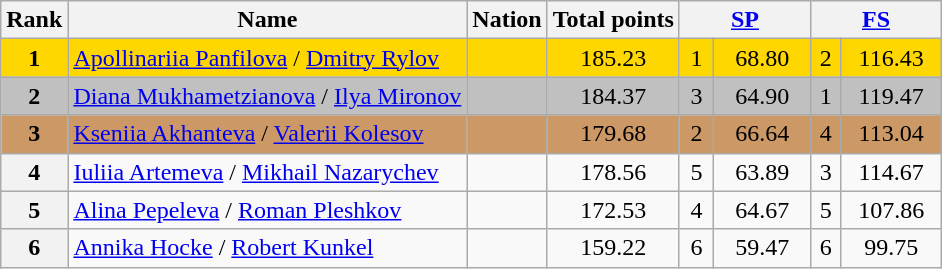<table class="wikitable sortable">
<tr>
<th>Rank</th>
<th>Name</th>
<th>Nation</th>
<th>Total points</th>
<th width="80" colspan="2"><a href='#'>SP</a></th>
<th width="80" colspan="2"><a href='#'>FS</a></th>
</tr>
<tr bgcolor="gold">
<td align="center"><strong>1</strong></td>
<td><a href='#'>Apollinariia Panfilova</a> / <a href='#'>Dmitry Rylov</a></td>
<td></td>
<td align="center">185.23</td>
<td align="center">1</td>
<td align="center">68.80</td>
<td align="center">2</td>
<td align="center">116.43</td>
</tr>
<tr bgcolor="silver">
<td align="center"><strong>2</strong></td>
<td><a href='#'>Diana Mukhametzianova</a> / <a href='#'>Ilya Mironov</a></td>
<td></td>
<td align="center">184.37</td>
<td align="center">3</td>
<td align="center">64.90</td>
<td align="center">1</td>
<td align="center">119.47</td>
</tr>
<tr bgcolor="#cc9966">
<td align="center"><strong>3</strong></td>
<td><a href='#'>Kseniia Akhanteva</a> / <a href='#'>Valerii Kolesov</a></td>
<td></td>
<td align="center">179.68</td>
<td align="center">2</td>
<td align="center">66.64</td>
<td align="center">4</td>
<td align="center">113.04</td>
</tr>
<tr>
<th>4</th>
<td><a href='#'>Iuliia Artemeva</a> / <a href='#'>Mikhail Nazarychev</a></td>
<td></td>
<td align="center">178.56</td>
<td align="center">5</td>
<td align="center">63.89</td>
<td align="center">3</td>
<td align="center">114.67</td>
</tr>
<tr>
<th>5</th>
<td><a href='#'>Alina Pepeleva</a> / <a href='#'>Roman Pleshkov</a></td>
<td></td>
<td align="center">172.53</td>
<td align="center">4</td>
<td align="center">64.67</td>
<td align="center">5</td>
<td align="center">107.86</td>
</tr>
<tr>
<th>6</th>
<td><a href='#'>Annika Hocke</a> / <a href='#'>Robert Kunkel</a></td>
<td></td>
<td align="center">159.22</td>
<td align="center">6</td>
<td align="center">59.47</td>
<td align="center">6</td>
<td align="center">99.75</td>
</tr>
</table>
